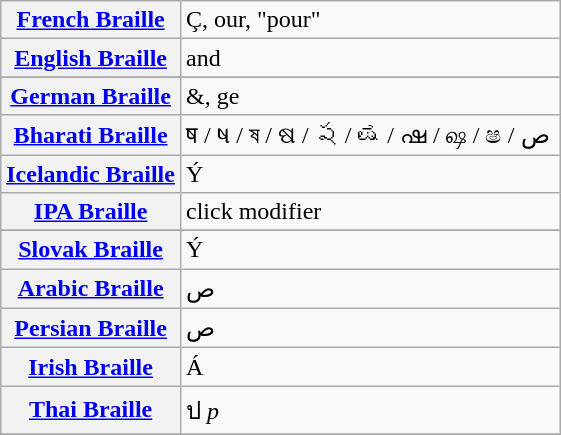<table class="wikitable">
<tr>
<th align=left><a href='#'>French Braille</a></th>
<td>Ç, our, "pour"</td>
</tr>
<tr>
<th align=left><a href='#'>English Braille</a></th>
<td>and</td>
</tr>
<tr>
</tr>
<tr>
<th align=left><a href='#'>German Braille</a></th>
<td>&, ge</td>
</tr>
<tr>
<th align=left><a href='#'>Bharati Braille</a></th>
<td>ष / ષ / ষ / ଷ / ష / ಷ / ഷ / ஷ / ෂ / ص ‎</td>
</tr>
<tr>
<th align=left><a href='#'>Icelandic Braille</a></th>
<td>Ý</td>
</tr>
<tr>
<th align=left><a href='#'>IPA Braille</a></th>
<td>click modifier</td>
</tr>
<tr>
</tr>
<tr>
<th align=left><a href='#'>Slovak Braille</a></th>
<td>Ý</td>
</tr>
<tr>
<th align=left><a href='#'>Arabic Braille</a></th>
<td>ص</td>
</tr>
<tr>
<th align=left><a href='#'>Persian Braille</a></th>
<td>ص</td>
</tr>
<tr>
<th align=left><a href='#'>Irish Braille</a></th>
<td>Á</td>
</tr>
<tr>
<th align=left><a href='#'>Thai Braille</a></th>
<td>ป <em>p</em></td>
</tr>
<tr>
</tr>
</table>
